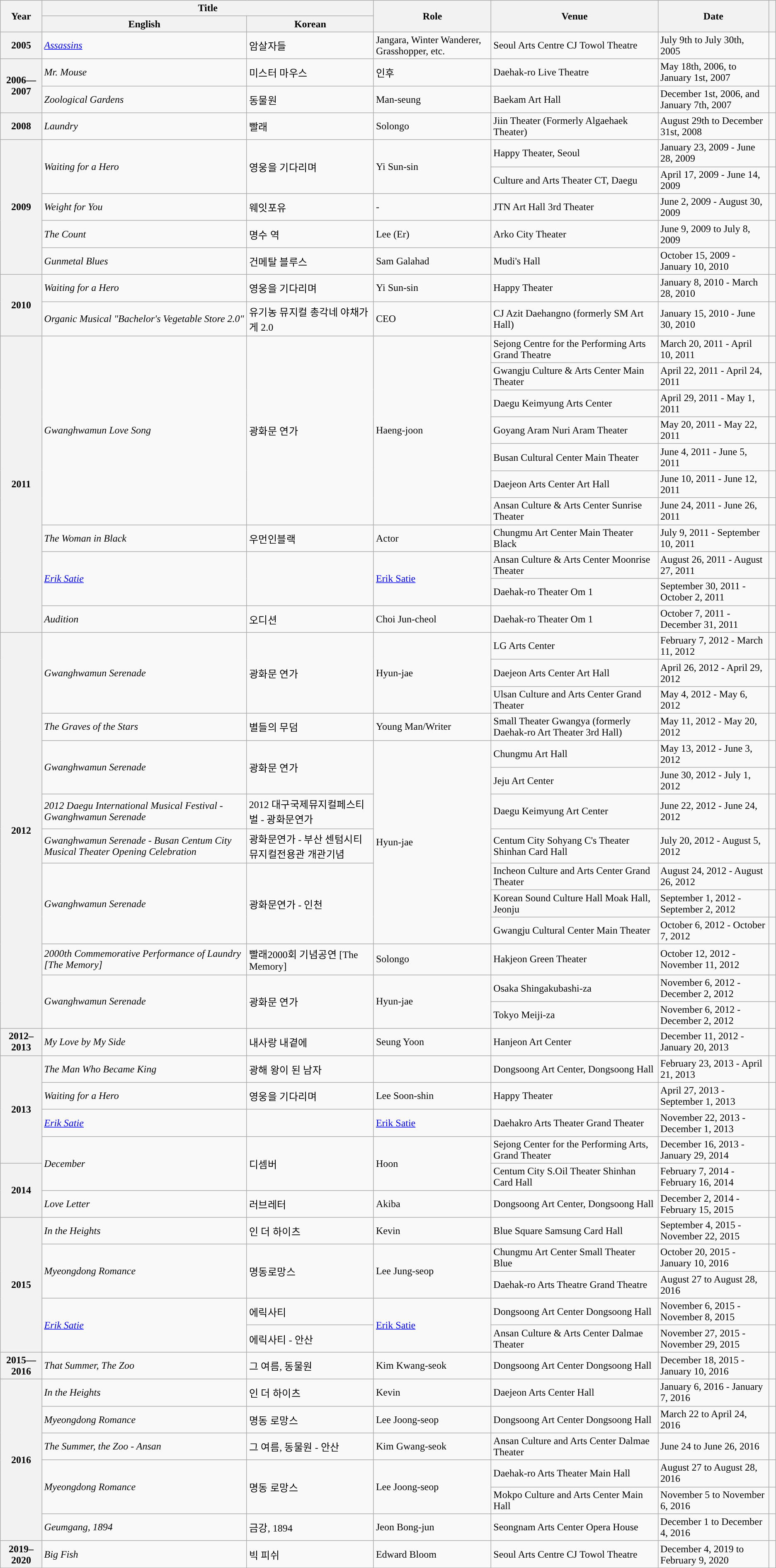<table class="wikitable sortable plainrowheaders" style="text-align:left; font-size:100%;">
<tr>
<th scope="col" rowspan="2">Year</th>
<th scope="col" colspan="2">Title</th>
<th scope="col" rowspan="2">Role</th>
<th scope="col" rowspan="2">Venue</th>
<th scope="col" rowspan="2">Date</th>
<th rowspan="2" scope="col" class="unsortable" style="text-align:center"></th>
</tr>
<tr>
<th>English</th>
<th>Korean</th>
</tr>
<tr>
<th scope="row">2005</th>
<td><a href='#'><em>Assassins</em></a></td>
<td>암살자들</td>
<td>Jangara, Winter Wanderer, Grasshopper, etc.</td>
<td>Seoul Arts Centre CJ Towol Theatre</td>
<td>July 9th to July 30th, 2005</td>
<td></td>
</tr>
<tr>
<th scope="row" rowspan="2">2006—2007</th>
<td><em>Mr. Mouse</em></td>
<td>미스터 마우스</td>
<td>인후</td>
<td>Daehak-ro Live Theatre</td>
<td>May 18th, 2006, to January 1st, 2007</td>
<td></td>
</tr>
<tr>
<td><em>Zoological Gardens</em></td>
<td>동물원</td>
<td>Man-seung</td>
<td>Baekam Art Hall</td>
<td>December 1st, 2006, and January 7th, 2007</td>
<td></td>
</tr>
<tr>
<th scope="row">2008</th>
<td><em>Laundry</em></td>
<td>빨래</td>
<td>Solongo</td>
<td>Jiin Theater (Formerly Algaehaek Theater)</td>
<td>August 29th to December 31st, 2008</td>
<td></td>
</tr>
<tr>
<th rowspan="5" scope="row">2009</th>
<td rowspan="2"><em>Waiting for a Hero</em></td>
<td rowspan="2">영웅을 기다리며</td>
<td rowspan="2">Yi Sun-sin</td>
<td>Happy Theater, Seoul</td>
<td>January 23, 2009 - June 28, 2009</td>
<td></td>
</tr>
<tr>
<td>Culture and Arts Theater CT, Daegu</td>
<td>April 17, 2009 - June 14, 2009</td>
<td></td>
</tr>
<tr>
<td><em>Weight for You</em></td>
<td>웨잇포유</td>
<td>-</td>
<td>JTN Art Hall 3rd Theater</td>
<td>June 2, 2009 - August 30, 2009</td>
<td></td>
</tr>
<tr>
<td><em>The Count</em></td>
<td>명수 역</td>
<td>Lee (Er)</td>
<td>Arko City Theater</td>
<td>June 9, 2009 to July 8, 2009</td>
<td></td>
</tr>
<tr>
<td><em>Gunmetal Blues</em></td>
<td>건메탈 블루스</td>
<td>Sam Galahad</td>
<td>Mudi's Hall</td>
<td>October 15, 2009 - January 10, 2010</td>
<td></td>
</tr>
<tr>
<th rowspan="2" scope="row">2010</th>
<td><em>Waiting for a Hero</em></td>
<td>영웅을 기다리며</td>
<td>Yi Sun-sin</td>
<td>Happy Theater</td>
<td>January 8, 2010 - March 28, 2010</td>
<td></td>
</tr>
<tr>
<td><em>Organic Musical "Bachelor's Vegetable Store 2.0"</em></td>
<td>유기농 뮤지컬 총각네 야채가게 2.0</td>
<td>CEO</td>
<td>CJ Azit Daehangno (formerly SM Art Hall)</td>
<td>January 15, 2010 - June 30, 2010</td>
<td></td>
</tr>
<tr>
<th rowspan="11" scope="row">2011</th>
<td rowspan="7"><em>Gwanghwamun Love Song</em></td>
<td rowspan="7">광화문 연가</td>
<td rowspan="7">Haeng-joon</td>
<td>Sejong Centre for the Performing Arts Grand Theatre</td>
<td>March 20, 2011 - April 10, 2011</td>
<td></td>
</tr>
<tr>
<td>Gwangju Culture & Arts Center Main Theater</td>
<td>April 22, 2011 - April 24, 2011</td>
<td></td>
</tr>
<tr>
<td>Daegu Keimyung Arts Center</td>
<td>April 29, 2011 - May 1, 2011</td>
<td></td>
</tr>
<tr>
<td>Goyang Aram Nuri Aram Theater</td>
<td>May 20, 2011 - May 22, 2011</td>
<td></td>
</tr>
<tr>
<td>Busan Cultural Center Main Theater</td>
<td>June 4, 2011 - June 5, 2011</td>
<td></td>
</tr>
<tr>
<td>Daejeon Arts Center Art Hall</td>
<td>June 10, 2011 - June 12, 2011</td>
<td></td>
</tr>
<tr>
<td>Ansan Culture & Arts Center Sunrise Theater</td>
<td>June 24, 2011 - June 26, 2011</td>
<td></td>
</tr>
<tr>
<td><em>The Woman in Black</em></td>
<td>우먼인블랙</td>
<td>Actor</td>
<td>Chungmu Art Center Main Theater Black</td>
<td>July 9, 2011 - September 10, 2011</td>
<td></td>
</tr>
<tr>
<td rowspan="2"><em><a href='#'>Erik Satie</a></em></td>
<td rowspan="2"></td>
<td rowspan="2"><a href='#'>Erik Satie</a></td>
<td>Ansan Culture & Arts Center Moonrise Theater</td>
<td>August 26, 2011 - August 27, 2011</td>
<td></td>
</tr>
<tr>
<td>Daehak-ro Theater Om 1</td>
<td>September 30, 2011 - October 2, 2011</td>
<td></td>
</tr>
<tr>
<td><em>Audition</em></td>
<td>오디션</td>
<td>Choi Jun-cheol</td>
<td>Daehak-ro Theater Om 1</td>
<td>October 7, 2011 - December 31, 2011</td>
<td></td>
</tr>
<tr>
<th rowspan="14" scope="row">2012</th>
<td rowspan="3"><em>Gwanghwamun Serenade</em></td>
<td rowspan="3">광화문 연가</td>
<td rowspan="3">Hyun-jae</td>
<td>LG Arts Center</td>
<td>February 7, 2012 - March 11, 2012</td>
<td></td>
</tr>
<tr>
<td>Daejeon Arts Center Art Hall</td>
<td>April 26, 2012 - April 29, 2012</td>
<td></td>
</tr>
<tr>
<td>Ulsan Culture and Arts Center Grand Theater</td>
<td>May 4, 2012 - May 6, 2012</td>
<td></td>
</tr>
<tr>
<td><em>The Graves of the Stars</em></td>
<td>별들의 무덤</td>
<td>Young Man/Writer</td>
<td>Small Theater Gwangya (formerly Daehak-ro Art Theater 3rd Hall)</td>
<td>May 11, 2012 - May 20, 2012</td>
<td></td>
</tr>
<tr>
<td rowspan="2"><em>Gwanghwamun Serenade</em></td>
<td rowspan="2">광화문 연가</td>
<td rowspan="7">Hyun-jae</td>
<td>Chungmu Art Hall</td>
<td>May 13, 2012 - June 3, 2012</td>
<td></td>
</tr>
<tr>
<td>Jeju Art Center</td>
<td>June 30, 2012 - July 1, 2012</td>
<td></td>
</tr>
<tr>
<td><em>2012 Daegu International Musical Festival - Gwanghwamun Serenade</em></td>
<td>2012 대구국제뮤지컬페스티벌 - 광화문연가</td>
<td>Daegu Keimyung Art Center</td>
<td>June 22, 2012 - June 24, 2012</td>
<td></td>
</tr>
<tr>
<td><em>Gwanghwamun Serenade - Busan Centum City Musical Theater Opening Celebration</em></td>
<td>광화문연가 - 부산 센텀시티 뮤지컬전용관 개관기념</td>
<td>Centum City Sohyang C's Theater Shinhan Card Hall</td>
<td>July 20, 2012 - August 5, 2012</td>
<td></td>
</tr>
<tr>
<td rowspan="3"><em>Gwanghwamun Serenade</em></td>
<td rowspan="3">광화문연가 - 인천</td>
<td>Incheon Culture and Arts Center Grand Theater</td>
<td>August 24, 2012 - August 26, 2012</td>
<td></td>
</tr>
<tr>
<td>Korean Sound Culture Hall Moak Hall, Jeonju</td>
<td>September 1, 2012 - September 2, 2012</td>
<td></td>
</tr>
<tr>
<td>Gwangju Cultural Center Main Theater</td>
<td>October 6, 2012 - October 7, 2012</td>
<td></td>
</tr>
<tr>
<td><em>2000th Commemorative Performance of Laundry [The Memory]</em></td>
<td>빨래2000회 기념공연 [The Memory]</td>
<td>Solongo</td>
<td>Hakjeon Green Theater</td>
<td>October 12, 2012 - November 11, 2012</td>
<td></td>
</tr>
<tr>
<td rowspan="2"><em>Gwanghwamun Serenade</em></td>
<td rowspan="2">광화문 연가</td>
<td rowspan="2">Hyun-jae</td>
<td>Osaka Shingakubashi-za</td>
<td>November 6, 2012 - December 2, 2012</td>
<td></td>
</tr>
<tr>
<td>Tokyo Meiji-za</td>
<td>November 6, 2012 - December 2, 2012</td>
<td></td>
</tr>
<tr>
<th scope="row">2012–2013</th>
<td><em>My Love by My Side</em></td>
<td>내사랑 내곁에</td>
<td>Seung Yoon</td>
<td>Hanjeon Art Center</td>
<td>December 11, 2012 - January 20, 2013</td>
<td></td>
</tr>
<tr>
<th rowspan="4" scope="row">2013</th>
<td><em>The Man Who Became King</em></td>
<td>광해 왕이 된 남자</td>
<td></td>
<td>Dongsoong Art Center, Dongsoong Hall</td>
<td>February 23, 2013 - April 21, 2013</td>
<td></td>
</tr>
<tr>
<td><em>Waiting for a Hero</em></td>
<td>영웅을 기다리며</td>
<td>Lee Soon-shin</td>
<td>Happy Theater</td>
<td>April 27, 2013 - September 1, 2013</td>
<td> </td>
</tr>
<tr>
<td><em><a href='#'>Erik Satie</a></em></td>
<td></td>
<td><a href='#'>Erik Satie</a></td>
<td>Daehakro Arts Theater Grand Theater</td>
<td>November 22, 2013 - December 1, 2013</td>
<td></td>
</tr>
<tr>
<td rowspan="2"><em>December</em></td>
<td rowspan="2">디셈버</td>
<td rowspan="2">Hoon</td>
<td>Sejong Center for the Performing Arts, Grand Theater</td>
<td>December 16, 2013 - January 29, 2014</td>
<td> </td>
</tr>
<tr>
<th rowspan="2" scope="row">2014</th>
<td>Centum City S.Oil Theater Shinhan Card Hall</td>
<td>February 7, 2014 - February 16, 2014</td>
<td></td>
</tr>
<tr>
<td><em>Love Letter</em></td>
<td>러브레터</td>
<td>Akiba</td>
<td>Dongsoong Art Center, Dongsoong Hall</td>
<td>December 2, 2014 - February 15, 2015</td>
<td></td>
</tr>
<tr>
<th rowspan="5" scope="row">2015</th>
<td><em>In the Heights</em></td>
<td>인 더 하이츠</td>
<td>Kevin</td>
<td>Blue Square Samsung Card Hall</td>
<td>September 4, 2015 - November 22, 2015</td>
<td></td>
</tr>
<tr>
<td rowspan="2"><em>Myeongdong Romance</em></td>
<td rowspan="2">명동로망스</td>
<td rowspan="2">Lee Jung-seop</td>
<td>Chungmu Art Center Small Theater Blue</td>
<td>October 20, 2015 - January 10, 2016</td>
<td></td>
</tr>
<tr>
<td>Daehak-ro Arts Theatre Grand Theatre</td>
<td>August 27 to August 28, 2016</td>
<td></td>
</tr>
<tr>
<td rowspan="2"><em><a href='#'>Erik Satie</a></em></td>
<td>에릭사티</td>
<td rowspan="2"><a href='#'>Erik Satie</a></td>
<td>Dongsoong Art Center Dongsoong Hall</td>
<td>November 6, 2015 - November 8, 2015</td>
<td></td>
</tr>
<tr>
<td>에릭사티 - 안산</td>
<td>Ansan Culture & Arts Center Dalmae Theater</td>
<td>November 27, 2015 - November 29, 2015</td>
<td></td>
</tr>
<tr>
<th scope="row">2015—2016</th>
<td><em>That Summer, The Zoo</em></td>
<td>그 여름, 동물원</td>
<td>Kim Kwang-seok</td>
<td>Dongsoong Art Center Dongsoong Hall</td>
<td>December 18, 2015 - January 10, 2016</td>
<td></td>
</tr>
<tr>
<th scope="row" rowspan="6">2016</th>
<td><em>In the Heights</em></td>
<td>인 더 하이츠</td>
<td>Kevin</td>
<td>Daejeon Arts Center Hall</td>
<td>January 6, 2016 - January 7, 2016</td>
<td></td>
</tr>
<tr>
<td><em>Myeongdong Romance</em></td>
<td>명동 로망스</td>
<td>Lee Joong-seop</td>
<td>Dongsoong Art Center Dongsoong Hall</td>
<td>March 22 to April 24, 2016</td>
<td></td>
</tr>
<tr>
<td><em>The Summer, the Zoo - Ansan</em></td>
<td>그 여름, 동물원 - 안산</td>
<td>Kim Gwang-seok</td>
<td>Ansan Culture and Arts Center Dalmae Theater</td>
<td>June 24 to June 26, 2016</td>
<td></td>
</tr>
<tr>
<td rowspan="2"><em>Myeongdong Romance</em></td>
<td rowspan="2">명동 로망스</td>
<td rowspan="2">Lee Joong-seop</td>
<td>Daehak-ro Arts Theater Main Hall</td>
<td>August 27 to August 28, 2016</td>
<td></td>
</tr>
<tr>
<td>Mokpo Culture and Arts Center Main Hall</td>
<td>November 5 to November 6, 2016</td>
<td></td>
</tr>
<tr>
<td><em>Geumgang, 1894</em></td>
<td>금강, 1894</td>
<td>Jeon Bong-jun</td>
<td>Seongnam Arts Center Opera House</td>
<td>December 1 to December 4, 2016</td>
<td></td>
</tr>
<tr>
<th scope="row">2019–2020</th>
<td><em>Big Fish</em></td>
<td>빅 피쉬</td>
<td>Edward Bloom</td>
<td>Seoul Arts Centre CJ Towol Theatre</td>
<td>December 4, 2019 to February 9, 2020</td>
<td></td>
</tr>
</table>
